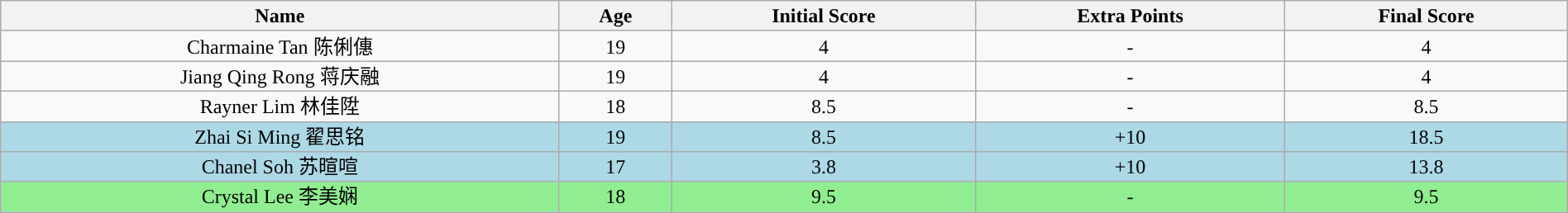<table class="wikitable" style="text-align:center; line-height:17px; width:100%;">
<tr>
<th scope="col">Name</th>
<th scope="col">Age</th>
<th scope="col">Initial Score</th>
<th scope="col">Extra Points</th>
<th scope="col">Final Score</th>
</tr>
<tr>
<td>Charmaine Tan 陈俐僡</td>
<td>19</td>
<td>4</td>
<td>-</td>
<td>4</td>
</tr>
<tr>
<td>Jiang Qing Rong 蒋庆融</td>
<td>19</td>
<td>4</td>
<td>-</td>
<td>4</td>
</tr>
<tr>
<td>Rayner Lim 林佳陞</td>
<td>18</td>
<td>8.5</td>
<td>-</td>
<td>8.5</td>
</tr>
<tr>
<td style="background:lightblue;">Zhai Si Ming 翟思铭</td>
<td style="background:lightblue;">19</td>
<td style="background:lightblue;">8.5</td>
<td style="background:lightblue;">+10</td>
<td style="background:lightblue;">18.5</td>
</tr>
<tr>
<td style="background:lightblue;">Chanel Soh 苏暄喧</td>
<td style="background:lightblue;">17</td>
<td style="background:lightblue;">3.8</td>
<td style="background:lightblue;">+10</td>
<td style="background:lightblue;">13.8</td>
</tr>
<tr>
<td style="background:lightgreen;">Crystal Lee 李美娴</td>
<td style="background:lightgreen;">18</td>
<td style="background:lightgreen;">9.5</td>
<td style="background:lightgreen;">-</td>
<td style="background:lightgreen;">9.5</td>
</tr>
</table>
